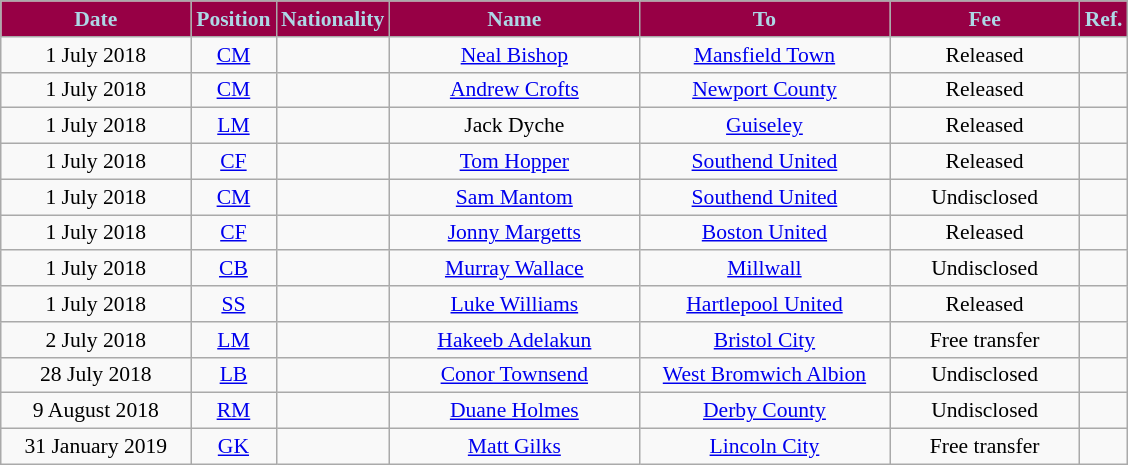<table class="wikitable"  style="text-align:center; font-size:90%; ">
<tr>
<th style="background:#970045; color:#ADD8E6; width:120px;">Date</th>
<th style="background:#970045; color:#ADD8E6; width:50px;">Position</th>
<th style="background:#970045; color:#ADD8E6; width:50px;">Nationality</th>
<th style="background:#970045; color:#ADD8E6; width:160px;">Name</th>
<th style="background:#970045; color:#ADD8E6; width:160px;">To</th>
<th style="background:#970045; color:#ADD8E6; width:120px;">Fee</th>
<th style="background:#970045; color:#ADD8E6; width:25px;">Ref.</th>
</tr>
<tr>
<td>1 July 2018</td>
<td><a href='#'>CM</a></td>
<td></td>
<td><a href='#'>Neal Bishop</a></td>
<td><a href='#'>Mansfield Town</a></td>
<td>Released</td>
<td></td>
</tr>
<tr>
<td>1 July 2018</td>
<td><a href='#'>CM</a></td>
<td></td>
<td><a href='#'>Andrew Crofts</a></td>
<td> <a href='#'>Newport County</a></td>
<td>Released</td>
<td></td>
</tr>
<tr>
<td>1 July 2018</td>
<td><a href='#'>LM</a></td>
<td></td>
<td>Jack Dyche</td>
<td><a href='#'>Guiseley</a></td>
<td>Released</td>
<td></td>
</tr>
<tr>
<td>1 July 2018</td>
<td><a href='#'>CF</a></td>
<td></td>
<td><a href='#'>Tom Hopper</a></td>
<td><a href='#'>Southend United</a></td>
<td>Released</td>
<td></td>
</tr>
<tr>
<td>1 July 2018</td>
<td><a href='#'>CM</a></td>
<td></td>
<td><a href='#'>Sam Mantom</a></td>
<td><a href='#'>Southend United</a></td>
<td>Undisclosed</td>
<td></td>
</tr>
<tr>
<td>1 July 2018</td>
<td><a href='#'>CF</a></td>
<td></td>
<td><a href='#'>Jonny Margetts</a></td>
<td><a href='#'>Boston United</a></td>
<td>Released</td>
<td></td>
</tr>
<tr>
<td>1 July 2018</td>
<td><a href='#'>CB</a></td>
<td></td>
<td><a href='#'>Murray Wallace</a></td>
<td><a href='#'>Millwall</a></td>
<td>Undisclosed</td>
<td></td>
</tr>
<tr>
<td>1 July 2018</td>
<td><a href='#'>SS</a></td>
<td></td>
<td><a href='#'>Luke Williams</a></td>
<td><a href='#'>Hartlepool United</a></td>
<td>Released</td>
<td></td>
</tr>
<tr>
<td>2 July 2018</td>
<td><a href='#'>LM</a></td>
<td></td>
<td><a href='#'>Hakeeb Adelakun</a></td>
<td><a href='#'>Bristol City</a></td>
<td>Free transfer</td>
<td></td>
</tr>
<tr>
<td>28 July 2018</td>
<td><a href='#'>LB</a></td>
<td></td>
<td><a href='#'>Conor Townsend</a></td>
<td><a href='#'>West Bromwich Albion</a></td>
<td>Undisclosed</td>
<td></td>
</tr>
<tr>
<td>9 August 2018</td>
<td><a href='#'>RM</a></td>
<td></td>
<td><a href='#'>Duane Holmes</a></td>
<td><a href='#'>Derby County</a></td>
<td>Undisclosed</td>
<td></td>
</tr>
<tr>
<td>31 January 2019</td>
<td><a href='#'>GK</a></td>
<td></td>
<td><a href='#'>Matt Gilks</a></td>
<td><a href='#'>Lincoln City</a></td>
<td>Free transfer</td>
<td></td>
</tr>
</table>
